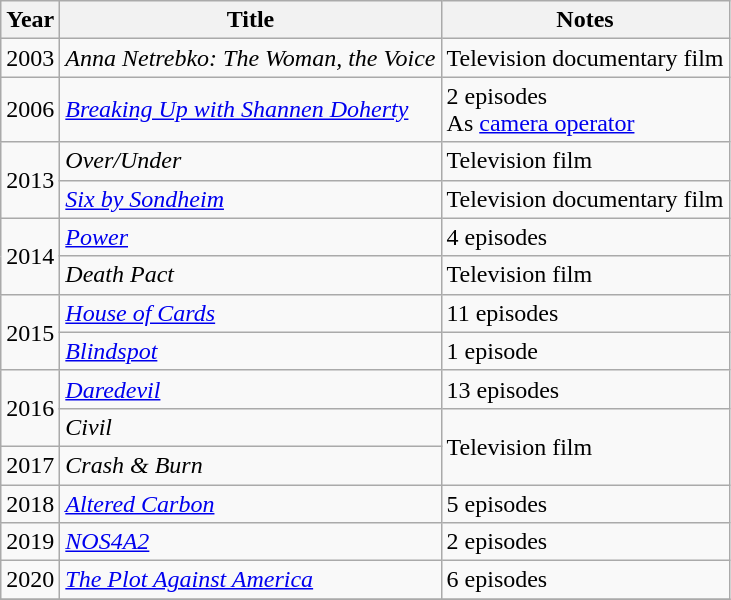<table class="wikitable sortable">
<tr>
<th>Year</th>
<th>Title</th>
<th class="unsortable">Notes</th>
</tr>
<tr>
<td>2003</td>
<td><em>Anna Netrebko: The Woman, the Voice</em></td>
<td>Television documentary film</td>
</tr>
<tr>
<td>2006</td>
<td><em><a href='#'>Breaking Up with Shannen Doherty</a></em></td>
<td>2 episodes <br> As <a href='#'>camera operator</a></td>
</tr>
<tr>
<td rowspan="2">2013</td>
<td><em>Over/Under</em></td>
<td>Television film</td>
</tr>
<tr>
<td><em><a href='#'>Six by Sondheim</a></em></td>
<td>Television documentary film</td>
</tr>
<tr>
<td rowspan="2">2014</td>
<td><em><a href='#'>Power</a></em></td>
<td>4 episodes</td>
</tr>
<tr>
<td><em>Death Pact</em></td>
<td>Television film</td>
</tr>
<tr>
<td rowspan="2">2015</td>
<td><em><a href='#'>House of Cards</a></em></td>
<td>11 episodes</td>
</tr>
<tr>
<td><em><a href='#'>Blindspot</a></em></td>
<td>1 episode</td>
</tr>
<tr>
<td rowspan="2">2016</td>
<td><em><a href='#'>Daredevil</a></em></td>
<td>13 episodes</td>
</tr>
<tr>
<td><em>Civil</em></td>
<td rowspan="2">Television film</td>
</tr>
<tr>
<td>2017</td>
<td><em>Crash & Burn</em></td>
</tr>
<tr>
<td>2018</td>
<td><em><a href='#'>Altered Carbon</a></em></td>
<td>5 episodes</td>
</tr>
<tr>
<td>2019</td>
<td><em><a href='#'>NOS4A2</a></em></td>
<td>2 episodes</td>
</tr>
<tr>
<td>2020</td>
<td><em><a href='#'>The Plot Against America</a></em></td>
<td>6 episodes</td>
</tr>
<tr>
</tr>
</table>
